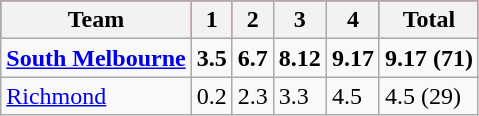<table class="wikitable">
<tr style="background:#f03;">
<th>Team</th>
<th>1</th>
<th>2</th>
<th>3</th>
<th>4</th>
<th>Total</th>
</tr>
<tr>
<td><strong><a href='#'>South Melbourne</a></strong></td>
<td><strong>3.5</strong></td>
<td><strong>6.7</strong></td>
<td><strong>8.12</strong></td>
<td><strong>9.17</strong></td>
<td><strong>9.17 (71)</strong></td>
</tr>
<tr>
<td><a href='#'>Richmond</a></td>
<td>0.2</td>
<td>2.3</td>
<td>3.3</td>
<td>4.5</td>
<td>4.5 (29)</td>
</tr>
</table>
